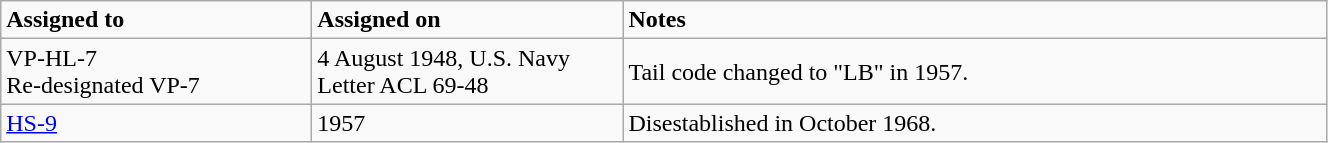<table class="wikitable" style="width: 70%;">
<tr>
<td style="width: 200px;"><strong>Assigned to</strong></td>
<td style="width: 200px;"><strong>Assigned on</strong></td>
<td><strong>Notes</strong></td>
</tr>
<tr>
<td>VP-HL-7<br>Re-designated VP-7</td>
<td>4 August 1948, U.S. Navy Letter ACL 69-48</td>
<td>Tail code changed to "LB" in 1957.</td>
</tr>
<tr>
<td><a href='#'>HS-9</a></td>
<td>1957</td>
<td>Disestablished in October 1968.</td>
</tr>
</table>
